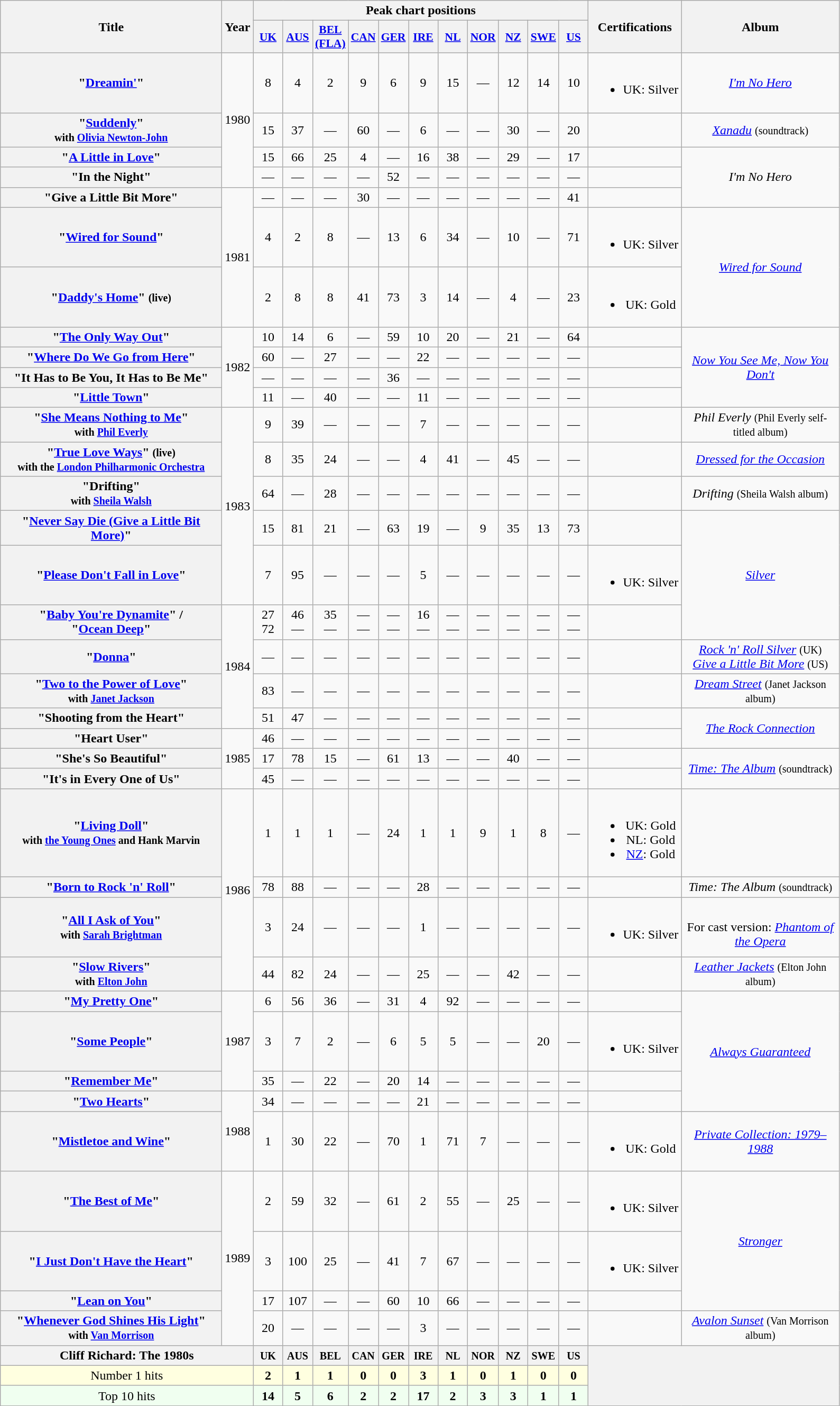<table class="wikitable plainrowheaders" style="text-align:center;">
<tr>
<th rowspan="2" scope="col" style="width:17em;">Title</th>
<th rowspan="2" scope="col" style="width:2em;">Year</th>
<th colspan="11">Peak chart positions</th>
<th rowspan="2">Certifications</th>
<th rowspan="2" style="width:12em;">Album</th>
</tr>
<tr>
<th scope="col" style="width:2em;font-size:90%;"><a href='#'>UK</a><br></th>
<th scope="col" style="width:2em;font-size:90%;"><a href='#'>AUS</a><br></th>
<th scope="col" style="width:2em;font-size:90%;"><a href='#'>BEL (FLA)</a><br></th>
<th scope="col" style="width:2em;font-size:90%;"><a href='#'>CAN</a><br></th>
<th scope="col" style="width:2em;font-size:90%;"><a href='#'>GER</a><br></th>
<th scope="col" style="width:2em;font-size:90%;"><a href='#'>IRE</a><br></th>
<th scope="col" style="width:2em;font-size:90%;"><a href='#'>NL</a><br></th>
<th scope="col" style="width:2em;font-size:90%;"><a href='#'>NOR</a><br></th>
<th scope="col" style="width:2em;font-size:90%;"><a href='#'>NZ</a><br></th>
<th scope="col" style="width:2em;font-size:90%;"><a href='#'>SWE</a><br></th>
<th scope="col" style="width:2em;font-size:90%;"><a href='#'>US</a><br></th>
</tr>
<tr>
<th scope="row">"<a href='#'>Dreamin'</a>"</th>
<td rowspan="4">1980</td>
<td>8</td>
<td>4</td>
<td>2</td>
<td>9</td>
<td>6</td>
<td>9</td>
<td>15</td>
<td>—</td>
<td>12</td>
<td>14</td>
<td>10</td>
<td><br><ul><li>UK: Silver</li></ul></td>
<td><em><a href='#'>I'm No Hero</a></em></td>
</tr>
<tr>
<th scope="row">"<a href='#'>Suddenly</a>"<br><small>with <a href='#'>Olivia Newton-John</a></small></th>
<td>15</td>
<td>37</td>
<td>—</td>
<td>60</td>
<td>—</td>
<td>6</td>
<td>—</td>
<td>—</td>
<td>30</td>
<td>—</td>
<td>20</td>
<td></td>
<td><em><a href='#'>Xanadu</a></em> <small>(soundtrack)</small></td>
</tr>
<tr>
<th scope="row">"<a href='#'>A Little in Love</a>"</th>
<td>15</td>
<td>66</td>
<td>25</td>
<td>4</td>
<td>—</td>
<td>16</td>
<td>38</td>
<td>—</td>
<td>29</td>
<td>—</td>
<td>17</td>
<td></td>
<td rowspan="3"><em>I'm No Hero</em></td>
</tr>
<tr>
<th scope="row">"In the Night" </th>
<td>—</td>
<td>—</td>
<td>—</td>
<td>—</td>
<td>52</td>
<td>—</td>
<td>—</td>
<td>—</td>
<td>—</td>
<td>—</td>
<td>—</td>
<td></td>
</tr>
<tr>
<th scope="row">"Give a Little Bit More" </th>
<td rowspan="3">1981</td>
<td>—</td>
<td>—</td>
<td>—</td>
<td>30</td>
<td>—</td>
<td>—</td>
<td>—</td>
<td>—</td>
<td>—</td>
<td>—</td>
<td>41</td>
<td></td>
</tr>
<tr>
<th scope="row">"<a href='#'>Wired for Sound</a>"</th>
<td>4</td>
<td>2</td>
<td>8</td>
<td>—</td>
<td>13</td>
<td>6</td>
<td>34</td>
<td>—</td>
<td>10</td>
<td>—</td>
<td>71</td>
<td><br><ul><li>UK: Silver</li></ul></td>
<td rowspan="2"><em><a href='#'>Wired for Sound</a></em></td>
</tr>
<tr>
<th scope="row">"<a href='#'>Daddy's Home</a>" <small>(live)</small></th>
<td>2</td>
<td>8</td>
<td>8</td>
<td>41</td>
<td>73</td>
<td>3</td>
<td>14</td>
<td>—</td>
<td>4</td>
<td>—</td>
<td>23</td>
<td><br><ul><li>UK: Gold</li></ul></td>
</tr>
<tr>
<th scope="row">"<a href='#'>The Only Way Out</a>"</th>
<td rowspan="4">1982</td>
<td>10</td>
<td>14</td>
<td>6</td>
<td>—</td>
<td>59</td>
<td>10</td>
<td>20</td>
<td>—</td>
<td>21</td>
<td>—</td>
<td>64</td>
<td></td>
<td rowspan="4"><em><a href='#'>Now You See Me, Now You Don't</a></em></td>
</tr>
<tr>
<th scope="row">"<a href='#'>Where Do We Go from Here</a>"</th>
<td>60</td>
<td>—</td>
<td>27</td>
<td>—</td>
<td>—</td>
<td>22</td>
<td>—</td>
<td>—</td>
<td>—</td>
<td>—</td>
<td>—</td>
<td></td>
</tr>
<tr>
<th scope="row">"It Has to Be You, It Has to Be Me" </th>
<td>—</td>
<td>—</td>
<td>—</td>
<td>—</td>
<td>36</td>
<td>—</td>
<td>—</td>
<td>—</td>
<td>—</td>
<td>—</td>
<td>—</td>
<td></td>
</tr>
<tr>
<th scope="row">"<a href='#'>Little Town</a>"</th>
<td>11</td>
<td>—</td>
<td>40</td>
<td>—</td>
<td>—</td>
<td>11</td>
<td>—</td>
<td>—</td>
<td>—</td>
<td>—</td>
<td>—</td>
<td></td>
</tr>
<tr>
<th scope="row">"<a href='#'>She Means Nothing to Me</a>"<br><small>with <a href='#'>Phil Everly</a></small></th>
<td rowspan="5">1983</td>
<td>9</td>
<td>39</td>
<td>—</td>
<td>—</td>
<td>—</td>
<td>7</td>
<td>—</td>
<td>—</td>
<td>—</td>
<td>—</td>
<td>—</td>
<td></td>
<td><em>Phil Everly</em> <small>(Phil Everly self-titled album)</small></td>
</tr>
<tr>
<th scope="row">"<a href='#'>True Love Ways</a>" <small>(live)</small><br><small>with the <a href='#'>London Philharmonic Orchestra</a></small></th>
<td>8</td>
<td>35</td>
<td>24</td>
<td>—</td>
<td>—</td>
<td>4</td>
<td>41</td>
<td>—</td>
<td>45</td>
<td>—</td>
<td>—</td>
<td></td>
<td><em><a href='#'>Dressed for the Occasion</a></em></td>
</tr>
<tr>
<th scope="row">"Drifting"<br><small>with <a href='#'>Sheila Walsh</a></small></th>
<td>64</td>
<td>—</td>
<td>28</td>
<td>—</td>
<td>—</td>
<td>—</td>
<td>—</td>
<td>—</td>
<td>—</td>
<td>—</td>
<td>—</td>
<td></td>
<td><em>Drifting</em> <small>(Sheila Walsh album)</small></td>
</tr>
<tr>
<th scope="row">"<a href='#'>Never Say Die (Give a Little Bit More)</a>"</th>
<td>15</td>
<td>81</td>
<td>21</td>
<td>—</td>
<td>63</td>
<td>19</td>
<td>—</td>
<td>9</td>
<td>35</td>
<td>13</td>
<td>73</td>
<td></td>
<td rowspan="3"><em><a href='#'>Silver</a></em></td>
</tr>
<tr>
<th scope="row">"<a href='#'>Please Don't Fall in Love</a>"</th>
<td>7</td>
<td>95</td>
<td>—</td>
<td>—</td>
<td>—</td>
<td>5</td>
<td>—</td>
<td>—</td>
<td>—</td>
<td>—</td>
<td>—</td>
<td><br><ul><li>UK: Silver</li></ul></td>
</tr>
<tr>
<th scope="row">"<a href='#'>Baby You're Dynamite</a>" /<br>"<a href='#'>Ocean Deep</a>"</th>
<td rowspan="4">1984</td>
<td>27<br>72</td>
<td>46<br>—</td>
<td>35<br>—</td>
<td>—<br>—</td>
<td>—<br>—</td>
<td>16<br>—</td>
<td>—<br>—</td>
<td>—<br>—</td>
<td>—<br>—</td>
<td>—<br>—</td>
<td>—<br>—</td>
<td></td>
</tr>
<tr>
<th scope="row">"<a href='#'>Donna</a>" </th>
<td>—</td>
<td>—</td>
<td>—</td>
<td>—</td>
<td>—</td>
<td>—</td>
<td>—</td>
<td>—</td>
<td>—</td>
<td>—</td>
<td>—</td>
<td></td>
<td><em><a href='#'>Rock 'n' Roll Silver</a></em> <small>(UK)</small><br><em><a href='#'>Give a Little Bit More</a></em> <small>(US)</small> </td>
</tr>
<tr>
<th scope="row">"<a href='#'>Two to the Power of Love</a>"<br><small>with <a href='#'>Janet Jackson</a></small></th>
<td>83</td>
<td>—</td>
<td>—</td>
<td>—</td>
<td>—</td>
<td>—</td>
<td>—</td>
<td>—</td>
<td>—</td>
<td>—</td>
<td>—</td>
<td></td>
<td><em><a href='#'>Dream Street</a></em> <small>(Janet Jackson album)</small></td>
</tr>
<tr>
<th scope="row">"Shooting from the Heart"</th>
<td>51</td>
<td>47</td>
<td>—</td>
<td>—</td>
<td>—</td>
<td>—</td>
<td>—</td>
<td>—</td>
<td>—</td>
<td>—</td>
<td>—</td>
<td></td>
<td rowspan="2"><em><a href='#'>The Rock Connection</a></em></td>
</tr>
<tr>
<th scope="row">"Heart User"</th>
<td rowspan="3">1985</td>
<td>46</td>
<td>—</td>
<td>—</td>
<td>—</td>
<td>—</td>
<td>—</td>
<td>—</td>
<td>—</td>
<td>—</td>
<td>—</td>
<td>—</td>
<td></td>
</tr>
<tr>
<th scope="row">"She's So Beautiful"</th>
<td>17</td>
<td>78</td>
<td>15</td>
<td>—</td>
<td>61</td>
<td>13</td>
<td>—</td>
<td>—</td>
<td>40</td>
<td>—</td>
<td>—</td>
<td></td>
<td rowspan="2"><em><a href='#'>Time: The Album</a></em> <small>(soundtrack)</small></td>
</tr>
<tr>
<th scope="row">"It's in Every One of Us"</th>
<td>45</td>
<td>—</td>
<td>—</td>
<td>—</td>
<td>—</td>
<td>—</td>
<td>—</td>
<td>—</td>
<td>—</td>
<td>—</td>
<td>—</td>
<td></td>
</tr>
<tr>
<th scope="row">"<a href='#'>Living Doll</a>"<br><small>with <a href='#'>the Young Ones</a> and Hank Marvin</small></th>
<td rowspan="4">1986</td>
<td>1</td>
<td>1</td>
<td>1</td>
<td>—</td>
<td>24</td>
<td>1</td>
<td>1</td>
<td>9</td>
<td>1</td>
<td>8</td>
<td>—</td>
<td><br><ul><li>UK: Gold</li><li>NL: Gold</li><li><a href='#'>NZ</a>: Gold</li></ul></td>
<td></td>
</tr>
<tr>
<th scope="row">"<a href='#'>Born to Rock 'n' Roll</a>"</th>
<td>78</td>
<td>88</td>
<td>—</td>
<td>—</td>
<td>—</td>
<td>28</td>
<td>—</td>
<td>—</td>
<td>—</td>
<td>—</td>
<td>—</td>
<td></td>
<td><em>Time: The Album</em> <small>(soundtrack)</small></td>
</tr>
<tr>
<th scope="row">"<a href='#'>All I Ask of You</a>"<br><small>with <a href='#'>Sarah Brightman</a></small></th>
<td>3</td>
<td>24</td>
<td>—</td>
<td>—</td>
<td>—</td>
<td>1</td>
<td>—</td>
<td>—</td>
<td>—</td>
<td>—</td>
<td>—</td>
<td><br><ul><li>UK: Silver</li></ul></td>
<td><br>For cast version: <em><a href='#'>Phantom of the Opera</a></em></td>
</tr>
<tr>
<th scope="row">"<a href='#'>Slow Rivers</a>"<br><small>with <a href='#'>Elton John</a></small></th>
<td>44</td>
<td>82</td>
<td>24</td>
<td>—</td>
<td>—</td>
<td>25</td>
<td>—</td>
<td>—</td>
<td>42</td>
<td>—</td>
<td>—</td>
<td></td>
<td><em><a href='#'>Leather Jackets</a></em> <small>(Elton John album)</small></td>
</tr>
<tr>
<th scope="row">"<a href='#'>My Pretty One</a>"</th>
<td rowspan="3">1987</td>
<td>6</td>
<td>56</td>
<td>36</td>
<td>—</td>
<td>31</td>
<td>4</td>
<td>92</td>
<td>—</td>
<td>—</td>
<td>—</td>
<td>—</td>
<td></td>
<td rowspan="4"><em><a href='#'>Always Guaranteed</a></em></td>
</tr>
<tr>
<th scope="row">"<a href='#'>Some People</a>"</th>
<td>3</td>
<td>7</td>
<td>2</td>
<td>—</td>
<td>6</td>
<td>5</td>
<td>5</td>
<td>—</td>
<td>—</td>
<td>20</td>
<td>—</td>
<td><br><ul><li>UK: Silver</li></ul></td>
</tr>
<tr>
<th scope="row">"<a href='#'>Remember Me</a>"</th>
<td>35</td>
<td>—</td>
<td>22</td>
<td>—</td>
<td>20</td>
<td>14</td>
<td>—</td>
<td>—</td>
<td>—</td>
<td>—</td>
<td>—</td>
<td></td>
</tr>
<tr>
<th scope="row">"<a href='#'>Two Hearts</a>"</th>
<td rowspan="2">1988</td>
<td>34</td>
<td>—</td>
<td>—</td>
<td>—</td>
<td>—</td>
<td>21</td>
<td>—</td>
<td>—</td>
<td>—</td>
<td>—</td>
<td>—</td>
<td></td>
</tr>
<tr>
<th scope="row">"<a href='#'>Mistletoe and Wine</a>"</th>
<td>1</td>
<td>30</td>
<td>22</td>
<td>—</td>
<td>70</td>
<td>1</td>
<td>71</td>
<td>7</td>
<td>—</td>
<td>—</td>
<td>—</td>
<td><br><ul><li>UK: Gold</li></ul></td>
<td><em><a href='#'>Private Collection: 1979–1988</a></em></td>
</tr>
<tr>
<th scope="row">"<a href='#'>The Best of Me</a>"</th>
<td rowspan="4">1989</td>
<td>2</td>
<td>59</td>
<td>32</td>
<td>—</td>
<td>61</td>
<td>2</td>
<td>55</td>
<td>—</td>
<td>25</td>
<td>—</td>
<td>—</td>
<td><br><ul><li>UK: Silver</li></ul></td>
<td rowspan="3"><em><a href='#'>Stronger</a></em></td>
</tr>
<tr>
<th scope="row">"<a href='#'>I Just Don't Have the Heart</a>"</th>
<td>3</td>
<td>100</td>
<td>25</td>
<td>—</td>
<td>41</td>
<td>7</td>
<td>67</td>
<td>—</td>
<td>—</td>
<td>—</td>
<td>—</td>
<td><br><ul><li>UK: Silver</li></ul></td>
</tr>
<tr>
<th scope="row">"<a href='#'>Lean on You</a>"</th>
<td>17</td>
<td>107</td>
<td>—</td>
<td>—</td>
<td>60</td>
<td>10</td>
<td>66</td>
<td>—</td>
<td>—</td>
<td>—</td>
<td>—</td>
<td></td>
</tr>
<tr>
<th scope="row">"<a href='#'>Whenever God Shines His Light</a>"<br><small>with <a href='#'>Van Morrison</a></small></th>
<td>20</td>
<td>—</td>
<td>—</td>
<td>—</td>
<td>—</td>
<td>3</td>
<td>—</td>
<td>—</td>
<td>—</td>
<td>—</td>
<td>—</td>
<td></td>
<td><em><a href='#'>Avalon Sunset</a></em> <small>(Van Morrison album)</small></td>
</tr>
<tr>
<th colspan="2" width="28">Cliff Richard: The 1980s</th>
<th width="30"><small>UK</small></th>
<th width="30"><small>AUS</small></th>
<th width="30"><small>BEL</small></th>
<th width="30"><small>CAN</small></th>
<th width="30"><small>GER</small></th>
<th width="30"><small>IRE</small></th>
<th width="30"><small>NL</small></th>
<th width="30"><small>NOR</small></th>
<th width="30"><small>NZ</small></th>
<th width="30"><small>SWE</small></th>
<th width="30"><small>US</small></th>
<th colspan="2" rowspan="3"></th>
</tr>
<tr bgcolor="#FFFFE0">
<td colspan="2" align="center" width="0">Number 1 hits</td>
<td align="center"><strong>2</strong></td>
<td align="center"><strong>1</strong></td>
<td align="center"><strong>1</strong></td>
<td align="center"><strong>0</strong></td>
<td align="center"><strong>0</strong></td>
<td align="center"><strong>3</strong></td>
<td align="center"><strong>1</strong></td>
<td align="center"><strong>0</strong></td>
<td align="center"><strong>1</strong></td>
<td align="center"><strong>0</strong></td>
<td align="center"><strong>0</strong></td>
</tr>
<tr bgcolor="#F0FFF0">
<td colspan="2" align="center" width="0">Top 10 hits</td>
<td align="center"><strong>14</strong></td>
<td align="center"><strong>5</strong></td>
<td align="center"><strong>6</strong></td>
<td align="center"><strong>2</strong></td>
<td align="center"><strong>2</strong></td>
<td align="center"><strong>17</strong></td>
<td align="center"><strong>2</strong></td>
<td align="center"><strong>3</strong></td>
<td align="center"><strong>3</strong></td>
<td align="center"><strong>1</strong></td>
<td align="center"><strong>1</strong></td>
</tr>
</table>
